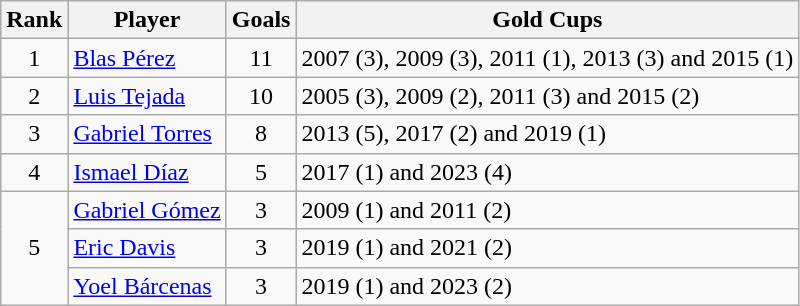<table class="wikitable" style="text-align: left;">
<tr>
<th>Rank</th>
<th>Player</th>
<th>Goals</th>
<th>Gold Cups</th>
</tr>
<tr>
<td align=center>1</td>
<td><a href='#'>Blas Pérez</a></td>
<td align=center>11</td>
<td>2007 (3), 2009 (3), 2011 (1), 2013 (3) and 2015 (1)</td>
</tr>
<tr>
<td align=center>2</td>
<td><a href='#'>Luis Tejada</a></td>
<td align=center>10</td>
<td>2005 (3), 2009 (2), 2011 (3) and 2015 (2)</td>
</tr>
<tr>
<td align=center>3</td>
<td><a href='#'>Gabriel Torres</a></td>
<td align=center>8</td>
<td>2013 (5), 2017 (2) and 2019 (1)</td>
</tr>
<tr>
<td align=center>4</td>
<td><a href='#'>Ismael Díaz</a></td>
<td align=center>5</td>
<td>2017 (1) and 2023 (4)</td>
</tr>
<tr>
<td rowspan=3 align=center>5</td>
<td><a href='#'>Gabriel Gómez</a></td>
<td align=center>3</td>
<td>2009 (1) and 2011 (2)</td>
</tr>
<tr>
<td><a href='#'>Eric Davis</a></td>
<td align=center>3</td>
<td>2019 (1) and 2021 (2)</td>
</tr>
<tr>
<td><a href='#'>Yoel Bárcenas</a></td>
<td align=center>3</td>
<td>2019 (1) and 2023 (2)</td>
</tr>
</table>
